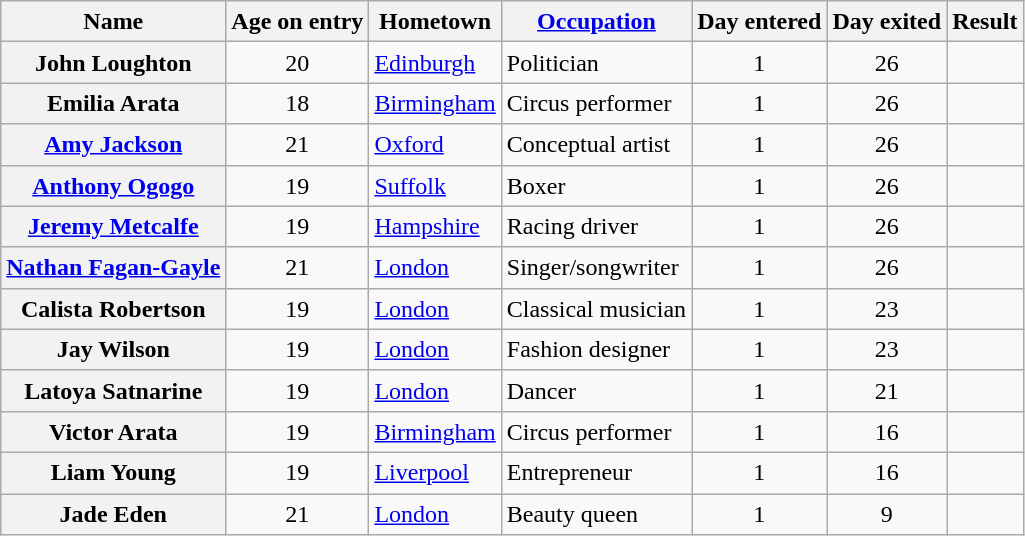<table class="wikitable sortable" style="text-align:left; line-height:20px; width:auto;">
<tr>
<th scope="col">Name</th>
<th scope="col">Age on entry</th>
<th scope="col">Hometown</th>
<th scope="col"><a href='#'>Occupation</a></th>
<th scope="col">Day entered</th>
<th scope="col">Day exited</th>
<th scope="col">Result</th>
</tr>
<tr>
<th scope="row">John Loughton</th>
<td align="center">20</td>
<td><a href='#'>Edinburgh</a></td>
<td>Politician</td>
<td align="center">1</td>
<td align="center">26</td>
<td></td>
</tr>
<tr>
<th scope="row">Emilia Arata</th>
<td align="center">18</td>
<td><a href='#'>Birmingham</a></td>
<td>Circus performer</td>
<td align="center">1</td>
<td align="center">26</td>
<td></td>
</tr>
<tr>
<th scope="row"><a href='#'>Amy Jackson</a></th>
<td align="center">21</td>
<td><a href='#'>Oxford</a></td>
<td>Conceptual artist</td>
<td align="center">1</td>
<td align="center">26</td>
<td></td>
</tr>
<tr>
<th scope="row"><a href='#'>Anthony Ogogo</a></th>
<td align="center">19</td>
<td><a href='#'>Suffolk</a></td>
<td>Boxer</td>
<td align="center">1</td>
<td align="center">26</td>
<td></td>
</tr>
<tr>
<th scope="row"><a href='#'>Jeremy Metcalfe</a></th>
<td align="center">19</td>
<td><a href='#'>Hampshire</a></td>
<td>Racing driver</td>
<td align="center">1</td>
<td align="center">26</td>
<td></td>
</tr>
<tr>
<th scope="row"><a href='#'>Nathan Fagan-Gayle</a></th>
<td align="center">21</td>
<td><a href='#'>London</a></td>
<td>Singer/songwriter</td>
<td align="center">1</td>
<td align="center">26</td>
<td></td>
</tr>
<tr>
<th scope="row">Calista Robertson</th>
<td align="center">19</td>
<td><a href='#'>London</a></td>
<td>Classical musician</td>
<td align="center">1</td>
<td align="center">23</td>
<td></td>
</tr>
<tr>
<th scope="row">Jay Wilson</th>
<td align="center">19</td>
<td><a href='#'>London</a></td>
<td>Fashion designer</td>
<td align="center">1</td>
<td align="center">23</td>
<td></td>
</tr>
<tr>
<th scope="row">Latoya Satnarine</th>
<td align="center">19</td>
<td><a href='#'>London</a></td>
<td>Dancer</td>
<td align="center">1</td>
<td align="center">21</td>
<td></td>
</tr>
<tr>
<th scope="row">Victor Arata</th>
<td align="center">19</td>
<td><a href='#'>Birmingham</a></td>
<td>Circus performer</td>
<td align="center">1</td>
<td align="center">16</td>
<td></td>
</tr>
<tr>
<th scope="row">Liam Young</th>
<td align="center">19</td>
<td><a href='#'>Liverpool</a></td>
<td>Entrepreneur</td>
<td align="center">1</td>
<td align="center">16</td>
<td></td>
</tr>
<tr>
<th scope="row">Jade Eden</th>
<td align="center">21</td>
<td><a href='#'>London</a></td>
<td>Beauty queen</td>
<td align="center">1</td>
<td align="center">9</td>
<td></td>
</tr>
</table>
